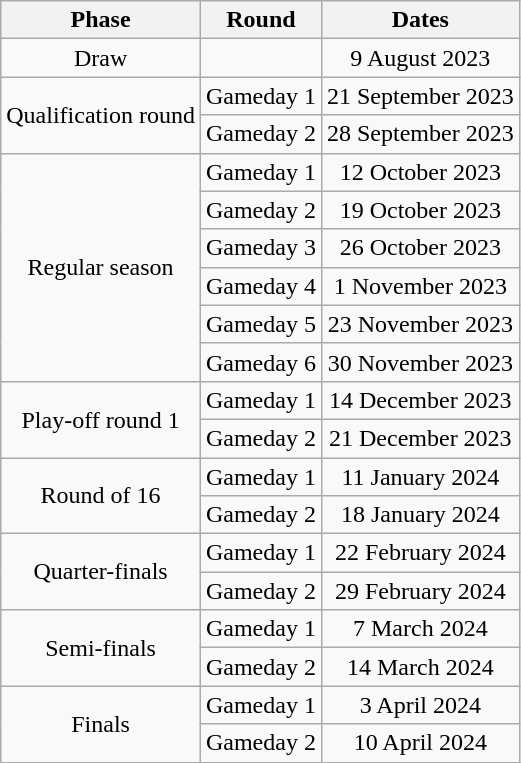<table class="wikitable" style="text-align:center">
<tr>
<th>Phase</th>
<th>Round</th>
<th>Dates</th>
</tr>
<tr>
<td>Draw</td>
<td></td>
<td>9 August 2023</td>
</tr>
<tr>
<td rowspan=2>Qualification round</td>
<td>Gameday 1</td>
<td>21 September 2023</td>
</tr>
<tr>
<td>Gameday 2</td>
<td>28 September 2023</td>
</tr>
<tr>
<td rowspan=6>Regular season</td>
<td>Gameday 1</td>
<td>12 October 2023</td>
</tr>
<tr>
<td>Gameday 2</td>
<td>19 October 2023</td>
</tr>
<tr>
<td>Gameday 3</td>
<td>26 October 2023</td>
</tr>
<tr>
<td>Gameday 4</td>
<td>1 November 2023</td>
</tr>
<tr>
<td>Gameday 5</td>
<td>23 November 2023</td>
</tr>
<tr>
<td>Gameday 6</td>
<td>30 November 2023</td>
</tr>
<tr>
<td rowspan=2>Play-off round 1</td>
<td>Gameday 1</td>
<td>14 December 2023</td>
</tr>
<tr>
<td>Gameday 2</td>
<td>21 December 2023</td>
</tr>
<tr>
<td rowspan=2>Round of 16</td>
<td>Gameday 1</td>
<td>11 January 2024</td>
</tr>
<tr>
<td>Gameday 2</td>
<td>18 January 2024</td>
</tr>
<tr>
<td rowspan=2>Quarter-finals</td>
<td>Gameday 1</td>
<td>22 February 2024</td>
</tr>
<tr>
<td>Gameday 2</td>
<td>29 February 2024</td>
</tr>
<tr>
<td rowspan=2>Semi-finals</td>
<td>Gameday 1</td>
<td>7 March 2024</td>
</tr>
<tr>
<td>Gameday 2</td>
<td>14 March 2024</td>
</tr>
<tr>
<td rowspan=2>Finals</td>
<td>Gameday 1</td>
<td>3 April 2024</td>
</tr>
<tr>
<td>Gameday 2</td>
<td>10 April 2024</td>
</tr>
<tr>
</tr>
</table>
